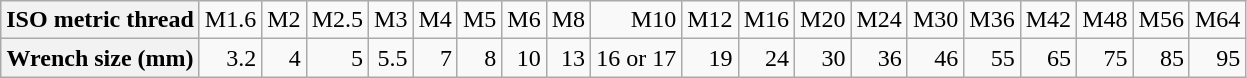<table class=wikitable style="text-align:right">
<tr>
<th>ISO metric thread</th>
<td>M1.6</td>
<td>M2</td>
<td>M2.5</td>
<td>M3</td>
<td>M4</td>
<td>M5</td>
<td>M6</td>
<td>M8</td>
<td>M10</td>
<td>M12</td>
<td>M16</td>
<td>M20</td>
<td>M24</td>
<td>M30</td>
<td>M36</td>
<td>M42</td>
<td>M48</td>
<td>M56</td>
<td>M64</td>
</tr>
<tr>
<th>Wrench size (mm)</th>
<td>3.2</td>
<td>4</td>
<td>5</td>
<td>5.5</td>
<td>7</td>
<td>8</td>
<td>10</td>
<td>13</td>
<td>16 or 17</td>
<td>19</td>
<td>24</td>
<td>30</td>
<td>36</td>
<td>46</td>
<td>55</td>
<td>65</td>
<td>75</td>
<td>85</td>
<td>95</td>
</tr>
</table>
